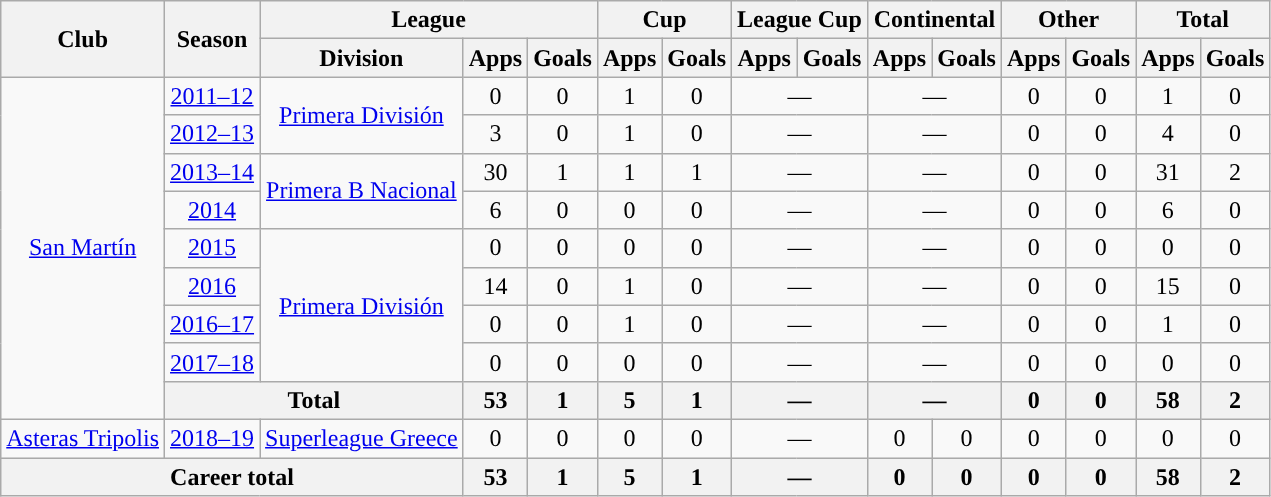<table class="wikitable" style="text-align:center">
<tr>
<th rowspan="2">Club</th>
<th rowspan="2">Season</th>
<th colspan="3">League</th>
<th colspan="2">Cup</th>
<th colspan="2">League Cup</th>
<th colspan="2">Continental</th>
<th colspan="2">Other</th>
<th colspan="2">Total</th>
</tr>
<tr>
<th>Division</th>
<th>Apps</th>
<th>Goals</th>
<th>Apps</th>
<th>Goals</th>
<th>Apps</th>
<th>Goals</th>
<th>Apps</th>
<th>Goals</th>
<th>Apps</th>
<th>Goals</th>
<th>Apps</th>
<th>Goals</th>
</tr>
<tr>
<td rowspan="9"><a href='#'>San Martín</a></td>
<td><a href='#'>2011–12</a></td>
<td rowspan="2"><a href='#'>Primera División</a></td>
<td>0</td>
<td>0</td>
<td>1</td>
<td>0</td>
<td colspan="2">—</td>
<td colspan="2">—</td>
<td>0</td>
<td>0</td>
<td>1</td>
<td>0</td>
</tr>
<tr>
<td><a href='#'>2012–13</a></td>
<td>3</td>
<td>0</td>
<td>1</td>
<td>0</td>
<td colspan="2">—</td>
<td colspan="2">—</td>
<td>0</td>
<td>0</td>
<td>4</td>
<td>0</td>
</tr>
<tr>
<td><a href='#'>2013–14</a></td>
<td rowspan="2"><a href='#'>Primera B Nacional</a></td>
<td>30</td>
<td>1</td>
<td>1</td>
<td>1</td>
<td colspan="2">—</td>
<td colspan="2">—</td>
<td>0</td>
<td>0</td>
<td>31</td>
<td>2</td>
</tr>
<tr>
<td><a href='#'>2014</a></td>
<td>6</td>
<td>0</td>
<td>0</td>
<td>0</td>
<td colspan="2">—</td>
<td colspan="2">—</td>
<td>0</td>
<td>0</td>
<td>6</td>
<td>0</td>
</tr>
<tr>
<td><a href='#'>2015</a></td>
<td rowspan="4"><a href='#'>Primera División</a></td>
<td>0</td>
<td>0</td>
<td>0</td>
<td>0</td>
<td colspan="2">—</td>
<td colspan="2">—</td>
<td>0</td>
<td>0</td>
<td>0</td>
<td>0</td>
</tr>
<tr>
<td><a href='#'>2016</a></td>
<td>14</td>
<td>0</td>
<td>1</td>
<td>0</td>
<td colspan="2">—</td>
<td colspan="2">—</td>
<td>0</td>
<td>0</td>
<td>15</td>
<td>0</td>
</tr>
<tr>
<td><a href='#'>2016–17</a></td>
<td>0</td>
<td>0</td>
<td>1</td>
<td>0</td>
<td colspan="2">—</td>
<td colspan="2">—</td>
<td>0</td>
<td>0</td>
<td>1</td>
<td>0</td>
</tr>
<tr>
<td><a href='#'>2017–18</a></td>
<td>0</td>
<td>0</td>
<td>0</td>
<td>0</td>
<td colspan="2">—</td>
<td colspan="2">—</td>
<td>0</td>
<td>0</td>
<td>0</td>
<td>0</td>
</tr>
<tr>
<th colspan="2">Total</th>
<th>53</th>
<th>1</th>
<th>5</th>
<th>1</th>
<th colspan="2">—</th>
<th colspan="2">—</th>
<th>0</th>
<th>0</th>
<th>58</th>
<th>2</th>
</tr>
<tr>
<td rowspan="1"><a href='#'>Asteras Tripolis</a></td>
<td><a href='#'>2018–19</a></td>
<td rowspan="1"><a href='#'>Superleague Greece</a></td>
<td>0</td>
<td>0</td>
<td>0</td>
<td>0</td>
<td colspan="2">—</td>
<td>0</td>
<td>0</td>
<td>0</td>
<td>0</td>
<td>0</td>
<td>0</td>
</tr>
<tr>
<th colspan="3">Career total</th>
<th>53</th>
<th>1</th>
<th>5</th>
<th>1</th>
<th colspan="2">—</th>
<th>0</th>
<th>0</th>
<th>0</th>
<th>0</th>
<th>58</th>
<th>2</th>
</tr>
</table>
